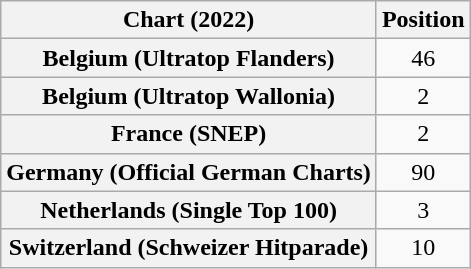<table class="wikitable sortable plainrowheaders" style="text-align:center">
<tr>
<th scope="col">Chart (2022)</th>
<th scope="col">Position</th>
</tr>
<tr>
<th scope="row">Belgium (Ultratop Flanders)</th>
<td>46</td>
</tr>
<tr>
<th scope="row">Belgium (Ultratop Wallonia)</th>
<td>2</td>
</tr>
<tr>
<th scope="row">France (SNEP)</th>
<td>2</td>
</tr>
<tr>
<th scope="row">Germany (Official German Charts)</th>
<td>90</td>
</tr>
<tr>
<th scope="row">Netherlands (Single Top 100)</th>
<td>3</td>
</tr>
<tr>
<th scope="row">Switzerland (Schweizer Hitparade)</th>
<td>10</td>
</tr>
</table>
